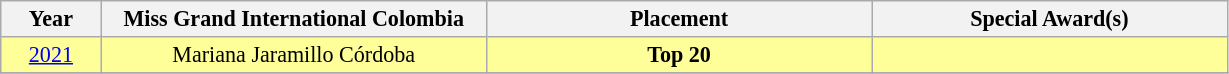<table class="wikitable" style="font-size: 92%; text-align:center">
<tr>
<th width="60">Year</th>
<th width="250">Miss Grand International Colombia</th>
<th width="250">Placement</th>
<th width="230">Special Award(s)</th>
</tr>
<tr style="background-color:#FFFF99">
<td><a href='#'>2021</a></td>
<td>Mariana Jaramillo Córdoba</td>
<td><strong>Top 20</strong></td>
<td></td>
</tr>
<tr>
</tr>
</table>
